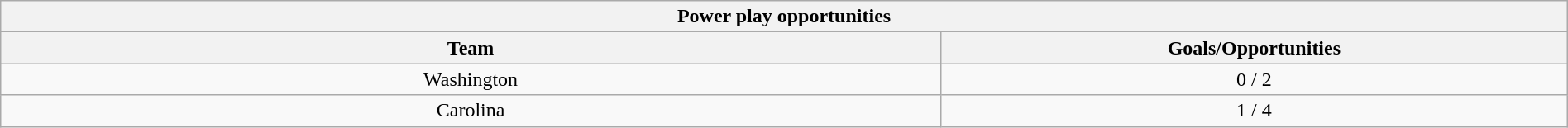<table class="wikitable" style="width:100%;text-align: center;">
<tr>
<th colspan=2>Power play opportunities</th>
</tr>
<tr>
<th style="width:60%;">Team</th>
<th style="width:40%;">Goals/Opportunities</th>
</tr>
<tr>
<td>Washington</td>
<td>0 / 2</td>
</tr>
<tr>
<td>Carolina</td>
<td>1 / 4</td>
</tr>
</table>
